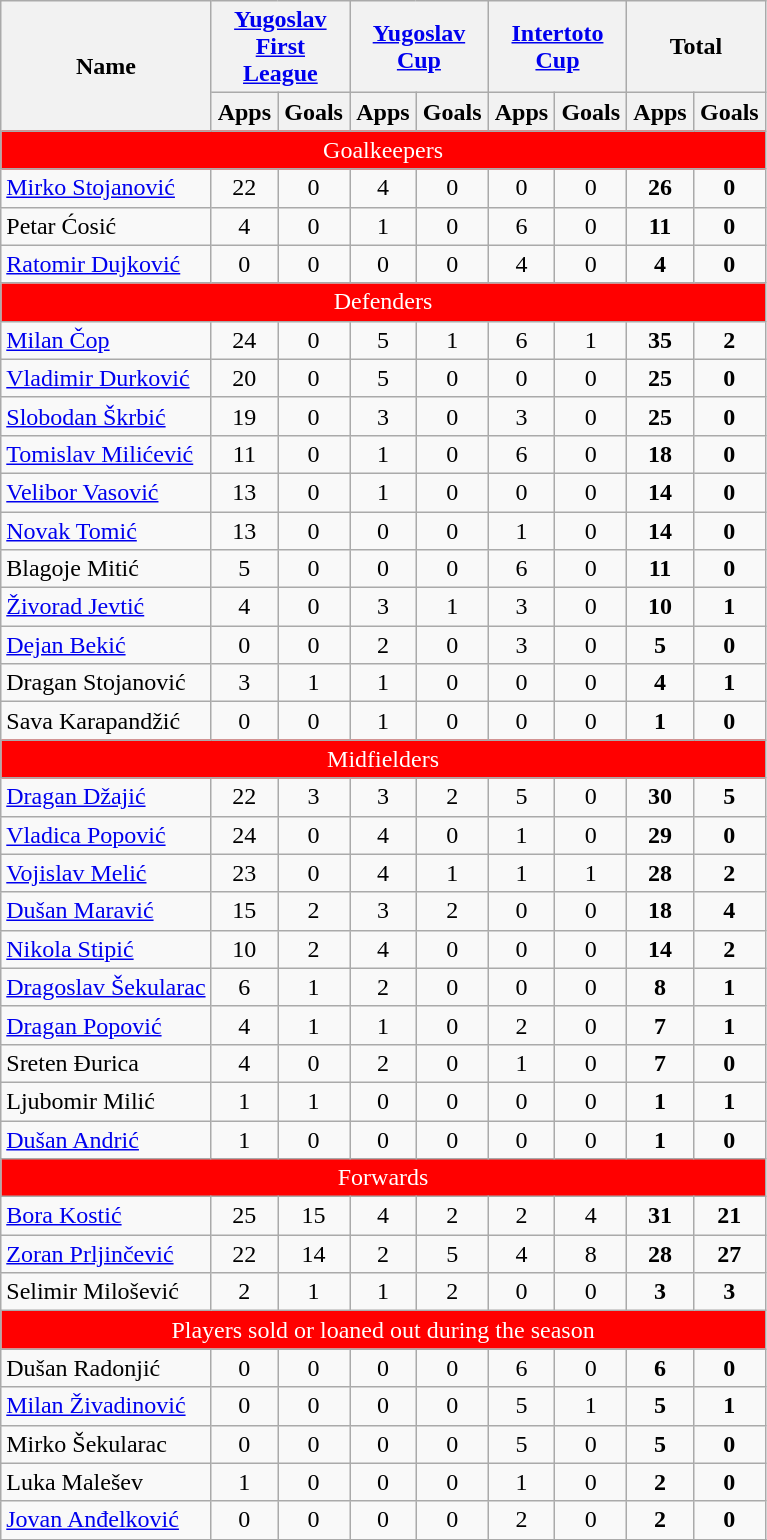<table class="wikitable" style="text-align:center">
<tr>
<th rowspan="2">Name</th>
<th colspan="2" width="85"><a href='#'>Yugoslav First League</a></th>
<th colspan="2" width="85"><a href='#'>Yugoslav Cup</a></th>
<th colspan="2" width="85"><a href='#'>Intertoto Cup</a></th>
<th colspan="2" width="85">Total</th>
</tr>
<tr>
<th>Apps</th>
<th>Goals</th>
<th>Apps</th>
<th>Goals</th>
<th>Apps</th>
<th>Goals</th>
<th>Apps</th>
<th>Goals</th>
</tr>
<tr>
<td style="background: red;color:white" align=center colspan="15">Goalkeepers</td>
</tr>
<tr>
<td align="left"> <a href='#'>Mirko Stojanović</a></td>
<td>22</td>
<td>0</td>
<td>4</td>
<td>0</td>
<td>0</td>
<td>0</td>
<td><strong>26</strong></td>
<td><strong>0</strong></td>
</tr>
<tr>
<td align="left"> Petar Ćosić</td>
<td>4</td>
<td>0</td>
<td>1</td>
<td>0</td>
<td>6</td>
<td>0</td>
<td><strong>11</strong></td>
<td><strong>0</strong></td>
</tr>
<tr>
<td align="left"> <a href='#'>Ratomir Dujković</a></td>
<td>0</td>
<td>0</td>
<td>0</td>
<td>0</td>
<td>4</td>
<td>0</td>
<td><strong>4</strong></td>
<td><strong>0</strong></td>
</tr>
<tr>
<td align=center colspan="15" style="background: red;color:white">Defenders</td>
</tr>
<tr>
<td align="left"> <a href='#'>Milan Čop</a></td>
<td>24</td>
<td>0</td>
<td>5</td>
<td>1</td>
<td>6</td>
<td>1</td>
<td><strong>35</strong></td>
<td><strong>2</strong></td>
</tr>
<tr>
<td align="left"> <a href='#'>Vladimir Durković</a></td>
<td>20</td>
<td>0</td>
<td>5</td>
<td>0</td>
<td>0</td>
<td>0</td>
<td><strong>25</strong></td>
<td><strong>0</strong></td>
</tr>
<tr>
<td align="left"> <a href='#'>Slobodan Škrbić</a></td>
<td>19</td>
<td>0</td>
<td>3</td>
<td>0</td>
<td>3</td>
<td>0</td>
<td><strong>25</strong></td>
<td><strong>0</strong></td>
</tr>
<tr>
<td align="left"> <a href='#'>Tomislav Milićević</a></td>
<td>11</td>
<td>0</td>
<td>1</td>
<td>0</td>
<td>6</td>
<td>0</td>
<td><strong>18</strong></td>
<td><strong>0</strong></td>
</tr>
<tr>
<td align="left"> <a href='#'>Velibor Vasović</a></td>
<td>13</td>
<td>0</td>
<td>1</td>
<td>0</td>
<td>0</td>
<td>0</td>
<td><strong>14</strong></td>
<td><strong>0</strong></td>
</tr>
<tr>
<td align="left"> <a href='#'>Novak Tomić</a></td>
<td>13</td>
<td>0</td>
<td>0</td>
<td>0</td>
<td>1</td>
<td>0</td>
<td><strong>14</strong></td>
<td><strong>0</strong></td>
</tr>
<tr>
<td align="left"> Blagoje Mitić</td>
<td>5</td>
<td>0</td>
<td>0</td>
<td>0</td>
<td>6</td>
<td>0</td>
<td><strong>11</strong></td>
<td><strong>0</strong></td>
</tr>
<tr>
<td align="left"> <a href='#'>Živorad Jevtić</a></td>
<td>4</td>
<td>0</td>
<td>3</td>
<td>1</td>
<td>3</td>
<td>0</td>
<td><strong>10</strong></td>
<td><strong>1</strong></td>
</tr>
<tr>
<td align="left"> <a href='#'>Dejan Bekić</a></td>
<td>0</td>
<td>0</td>
<td>2</td>
<td>0</td>
<td>3</td>
<td>0</td>
<td><strong>5</strong></td>
<td><strong>0</strong></td>
</tr>
<tr>
<td align="left"> Dragan Stojanović</td>
<td>3</td>
<td>1</td>
<td>1</td>
<td>0</td>
<td>0</td>
<td>0</td>
<td><strong>4</strong></td>
<td><strong>1</strong></td>
</tr>
<tr>
<td align="left"> Sava Karapandžić</td>
<td>0</td>
<td>0</td>
<td>1</td>
<td>0</td>
<td>0</td>
<td>0</td>
<td><strong>1</strong></td>
<td><strong>0</strong></td>
</tr>
<tr>
<td align=center colspan="15" style="background: red;color:white">Midfielders</td>
</tr>
<tr>
<td align="left"> <a href='#'>Dragan Džajić</a></td>
<td>22</td>
<td>3</td>
<td>3</td>
<td>2</td>
<td>5</td>
<td>0</td>
<td><strong>30</strong></td>
<td><strong>5</strong></td>
</tr>
<tr>
<td align="left"> <a href='#'>Vladica Popović</a></td>
<td>24</td>
<td>0</td>
<td>4</td>
<td>0</td>
<td>1</td>
<td>0</td>
<td><strong>29</strong></td>
<td><strong>0</strong></td>
</tr>
<tr>
<td align="left"> <a href='#'>Vojislav Melić</a></td>
<td>23</td>
<td>0</td>
<td>4</td>
<td>1</td>
<td>1</td>
<td>1</td>
<td><strong>28</strong></td>
<td><strong>2</strong></td>
</tr>
<tr>
<td align="left"> <a href='#'>Dušan Maravić</a></td>
<td>15</td>
<td>2</td>
<td>3</td>
<td>2</td>
<td>0</td>
<td>0</td>
<td><strong>18</strong></td>
<td><strong>4</strong></td>
</tr>
<tr>
<td align="left"> <a href='#'>Nikola Stipić</a></td>
<td>10</td>
<td>2</td>
<td>4</td>
<td>0</td>
<td>0</td>
<td>0</td>
<td><strong>14</strong></td>
<td><strong>2</strong></td>
</tr>
<tr>
<td align="left"> <a href='#'>Dragoslav Šekularac</a></td>
<td>6</td>
<td>1</td>
<td>2</td>
<td>0</td>
<td>0</td>
<td>0</td>
<td><strong>8</strong></td>
<td><strong>1</strong></td>
</tr>
<tr>
<td align="left"> <a href='#'>Dragan Popović</a></td>
<td>4</td>
<td>1</td>
<td>1</td>
<td>0</td>
<td>2</td>
<td>0</td>
<td><strong>7</strong></td>
<td><strong>1</strong></td>
</tr>
<tr>
<td align="left"> Sreten Đurica</td>
<td>4</td>
<td>0</td>
<td>2</td>
<td>0</td>
<td>1</td>
<td>0</td>
<td><strong>7</strong></td>
<td><strong>0</strong></td>
</tr>
<tr>
<td align="left"> Ljubomir Milić</td>
<td>1</td>
<td>1</td>
<td>0</td>
<td>0</td>
<td>0</td>
<td>0</td>
<td><strong>1</strong></td>
<td><strong>1</strong></td>
</tr>
<tr>
<td align="left"> <a href='#'>Dušan Andrić</a></td>
<td>1</td>
<td>0</td>
<td>0</td>
<td>0</td>
<td>0</td>
<td>0</td>
<td><strong>1</strong></td>
<td><strong>0</strong></td>
</tr>
<tr>
<td align=center colspan="15" style="background: red;color:white">Forwards</td>
</tr>
<tr>
<td align="left"> <a href='#'>Bora Kostić</a></td>
<td>25</td>
<td>15</td>
<td>4</td>
<td>2</td>
<td>2</td>
<td>4</td>
<td><strong>31</strong></td>
<td><strong>21</strong></td>
</tr>
<tr>
<td align="left"> <a href='#'>Zoran Prljinčević</a></td>
<td>22</td>
<td>14</td>
<td>2</td>
<td>5</td>
<td>4</td>
<td>8</td>
<td><strong>28</strong></td>
<td><strong>27</strong></td>
</tr>
<tr>
<td align="left"> Selimir Milošević</td>
<td>2</td>
<td>1</td>
<td>1</td>
<td>2</td>
<td>0</td>
<td>0</td>
<td><strong>3</strong></td>
<td><strong>3</strong></td>
</tr>
<tr>
<td align=center colspan="15" style="background: red;color:white">Players sold or loaned out during the season</td>
</tr>
<tr>
<td align="left"> Dušan Radonjić</td>
<td>0</td>
<td>0</td>
<td>0</td>
<td>0</td>
<td>6</td>
<td>0</td>
<td><strong>6</strong></td>
<td><strong>0</strong></td>
</tr>
<tr>
<td align="left"> <a href='#'>Milan Živadinović</a></td>
<td>0</td>
<td>0</td>
<td>0</td>
<td>0</td>
<td>5</td>
<td>1</td>
<td><strong>5</strong></td>
<td><strong>1</strong></td>
</tr>
<tr>
<td align="left"> Mirko Šekularac</td>
<td>0</td>
<td>0</td>
<td>0</td>
<td>0</td>
<td>5</td>
<td>0</td>
<td><strong>5</strong></td>
<td><strong>0</strong></td>
</tr>
<tr>
<td align="left"> Luka Malešev</td>
<td>1</td>
<td>0</td>
<td>0</td>
<td>0</td>
<td>1</td>
<td>0</td>
<td><strong>2</strong></td>
<td><strong>0</strong></td>
</tr>
<tr>
<td align="left"> <a href='#'>Jovan Anđelković</a></td>
<td>0</td>
<td>0</td>
<td>0</td>
<td>0</td>
<td>2</td>
<td>0</td>
<td><strong>2</strong></td>
<td><strong>0</strong></td>
</tr>
<tr>
</tr>
</table>
